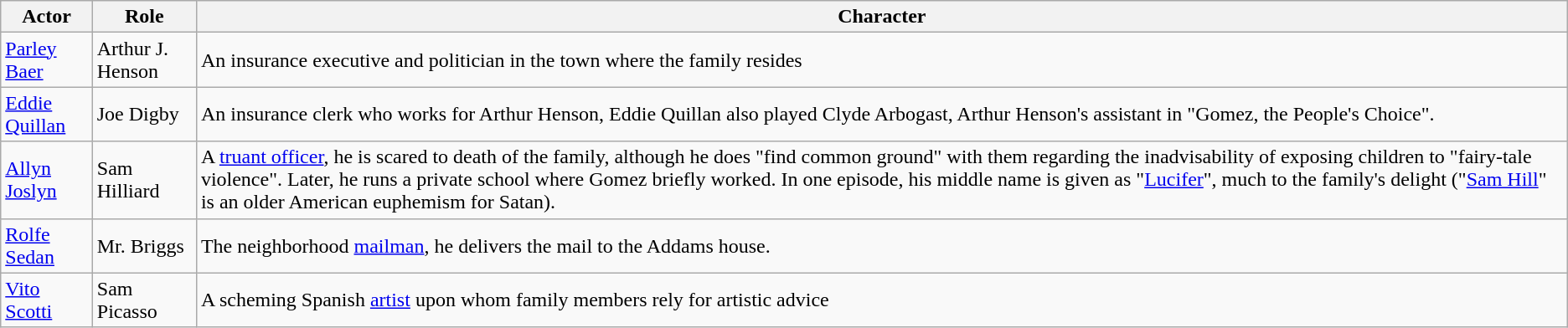<table class="wikitable">
<tr>
<th>Actor</th>
<th>Role</th>
<th>Character</th>
</tr>
<tr>
<td><a href='#'>Parley Baer</a></td>
<td>Arthur J. Henson</td>
<td>An insurance executive and politician in the town where the family resides</td>
</tr>
<tr>
<td><a href='#'>Eddie Quillan</a></td>
<td>Joe Digby</td>
<td>An insurance clerk who works for Arthur Henson, Eddie Quillan also played Clyde Arbogast, Arthur Henson's assistant in "Gomez, the People's Choice".</td>
</tr>
<tr>
<td><a href='#'>Allyn Joslyn</a></td>
<td>Sam Hilliard</td>
<td>A <a href='#'>truant officer</a>, he is scared to death of the family, although he does "find common ground" with them regarding the inadvisability of exposing children to "fairy-tale violence". Later, he runs a private school where Gomez briefly worked. In one episode, his middle name is given as "<a href='#'>Lucifer</a>", much to the family's delight ("<a href='#'>Sam Hill</a>" is an older American euphemism for Satan).</td>
</tr>
<tr>
<td><a href='#'>Rolfe Sedan</a></td>
<td>Mr. Briggs</td>
<td>The neighborhood <a href='#'>mailman</a>, he delivers the mail to the Addams house.</td>
</tr>
<tr>
<td><a href='#'>Vito Scotti</a></td>
<td>Sam Picasso</td>
<td>A scheming Spanish <a href='#'>artist</a> upon whom family members rely for artistic advice</td>
</tr>
</table>
